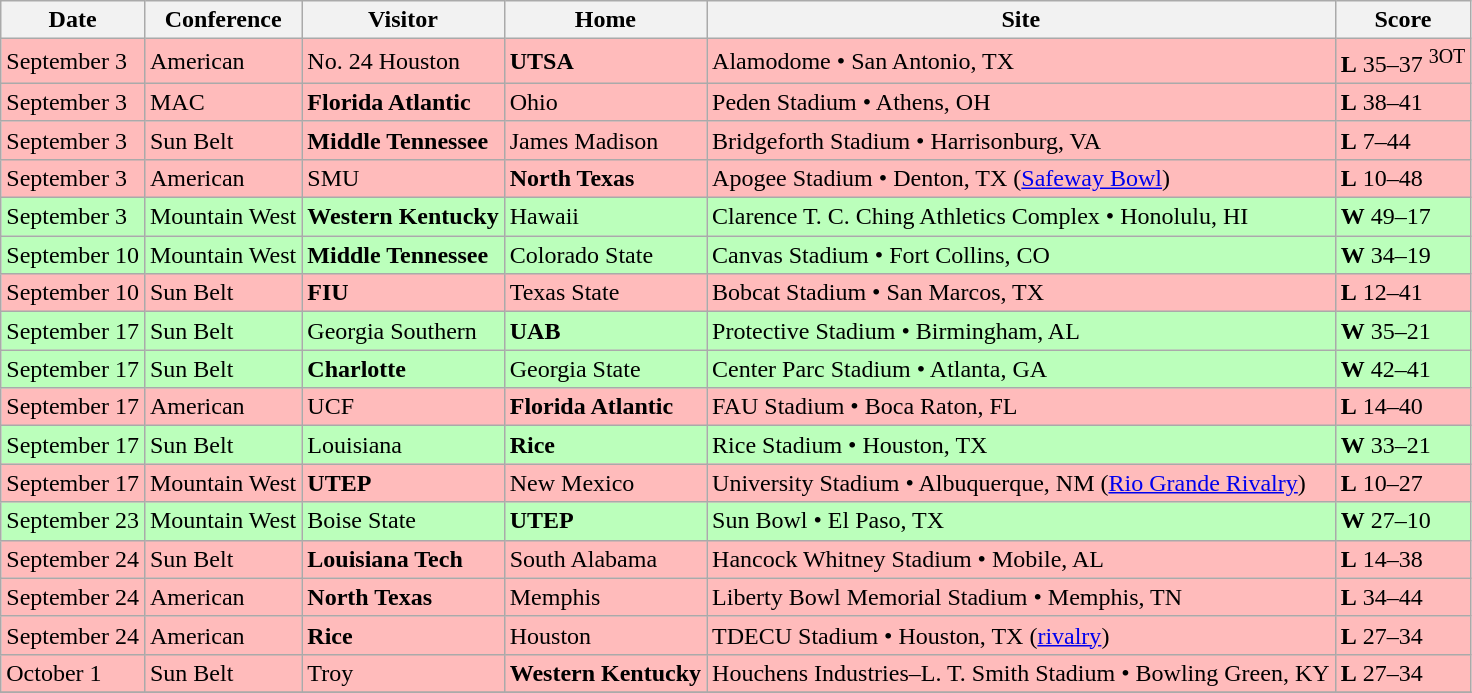<table class="wikitable">
<tr>
<th>Date</th>
<th>Conference</th>
<th>Visitor</th>
<th>Home</th>
<th>Site</th>
<th>Score</th>
</tr>
<tr style="background:#fbb;">
<td>September 3</td>
<td>American</td>
<td>No. 24 Houston</td>
<td><strong>UTSA</strong></td>
<td>Alamodome • San Antonio, TX</td>
<td><strong>L</strong> 35–37 <sup>3OT</sup></td>
</tr>
<tr style="background:#fbb;">
<td>September 3</td>
<td>MAC</td>
<td><strong>Florida Atlantic</strong></td>
<td>Ohio</td>
<td>Peden Stadium • Athens, OH</td>
<td><strong>L</strong> 38–41</td>
</tr>
<tr style="background:#fbb;">
<td>September 3</td>
<td>Sun Belt</td>
<td><strong>Middle Tennessee</strong></td>
<td>James Madison</td>
<td>Bridgeforth Stadium • Harrisonburg, VA</td>
<td><strong>L</strong> 7–44</td>
</tr>
<tr style="background:#fbb;">
<td>September 3</td>
<td>American</td>
<td>SMU</td>
<td><strong>North Texas</strong></td>
<td>Apogee Stadium • Denton, TX (<a href='#'>Safeway Bowl</a>)</td>
<td><strong>L</strong> 10–48</td>
</tr>
<tr style="background:#bfb;">
<td>September 3</td>
<td>Mountain West</td>
<td><strong>Western Kentucky</strong></td>
<td>Hawaii</td>
<td>Clarence T. C. Ching Athletics Complex • Honolulu, HI</td>
<td><strong>W</strong> 49–17</td>
</tr>
<tr style="background:#bfb;">
<td>September 10</td>
<td>Mountain West</td>
<td><strong>Middle Tennessee</strong></td>
<td>Colorado State</td>
<td>Canvas Stadium • Fort Collins, CO</td>
<td><strong>W</strong> 34–19</td>
</tr>
<tr style="background:#fbb;">
<td>September 10</td>
<td>Sun Belt</td>
<td><strong>FIU</strong></td>
<td>Texas State</td>
<td>Bobcat Stadium • San Marcos, TX</td>
<td><strong>L</strong> 12–41</td>
</tr>
<tr style="background:#bfb;">
<td>September 17</td>
<td>Sun Belt</td>
<td>Georgia Southern</td>
<td><strong>UAB</strong></td>
<td>Protective Stadium • Birmingham, AL</td>
<td><strong>W</strong> 35–21</td>
</tr>
<tr style="background:#bfb;">
<td>September 17</td>
<td>Sun Belt</td>
<td><strong>Charlotte</strong></td>
<td>Georgia State</td>
<td>Center Parc Stadium • Atlanta, GA</td>
<td><strong>W</strong> 42–41</td>
</tr>
<tr style="background:#fbb;">
<td>September 17</td>
<td>American</td>
<td>UCF</td>
<td><strong>Florida Atlantic</strong></td>
<td>FAU Stadium • Boca Raton, FL</td>
<td><strong>L</strong> 14–40</td>
</tr>
<tr style="background:#bfb;">
<td>September 17</td>
<td>Sun Belt</td>
<td>Louisiana</td>
<td><strong>Rice</strong></td>
<td>Rice Stadium • Houston, TX</td>
<td><strong>W</strong> 33–21</td>
</tr>
<tr style="background:#fbb;">
<td>September 17</td>
<td>Mountain West</td>
<td><strong>UTEP</strong></td>
<td>New Mexico</td>
<td>University Stadium • Albuquerque, NM (<a href='#'>Rio Grande Rivalry</a>)</td>
<td><strong>L</strong> 10–27</td>
</tr>
<tr style="background:#bfb;">
<td>September 23</td>
<td>Mountain West</td>
<td>Boise State</td>
<td><strong>UTEP</strong></td>
<td>Sun Bowl • El Paso, TX</td>
<td><strong>W</strong> 27–10</td>
</tr>
<tr style="background:#fbb;">
<td>September 24</td>
<td>Sun Belt</td>
<td><strong>Louisiana Tech</strong></td>
<td>South Alabama</td>
<td>Hancock Whitney Stadium • Mobile, AL</td>
<td><strong>L</strong> 14–38</td>
</tr>
<tr style="background:#fbb;">
<td>September 24</td>
<td>American</td>
<td><strong>North Texas</strong></td>
<td>Memphis</td>
<td>Liberty Bowl Memorial Stadium • Memphis, TN</td>
<td><strong>L</strong> 34–44</td>
</tr>
<tr style="background:#fbb;">
<td>September 24</td>
<td>American</td>
<td><strong>Rice</strong></td>
<td>Houston</td>
<td>TDECU Stadium • Houston, TX (<a href='#'>rivalry</a>)</td>
<td><strong>L</strong> 27–34</td>
</tr>
<tr style="background:#fbb;">
<td>October 1</td>
<td>Sun Belt</td>
<td>Troy</td>
<td><strong>Western Kentucky</strong></td>
<td>Houchens Industries–L. T. Smith Stadium • Bowling Green, KY</td>
<td><strong>L</strong> 27–34</td>
</tr>
<tr>
</tr>
</table>
